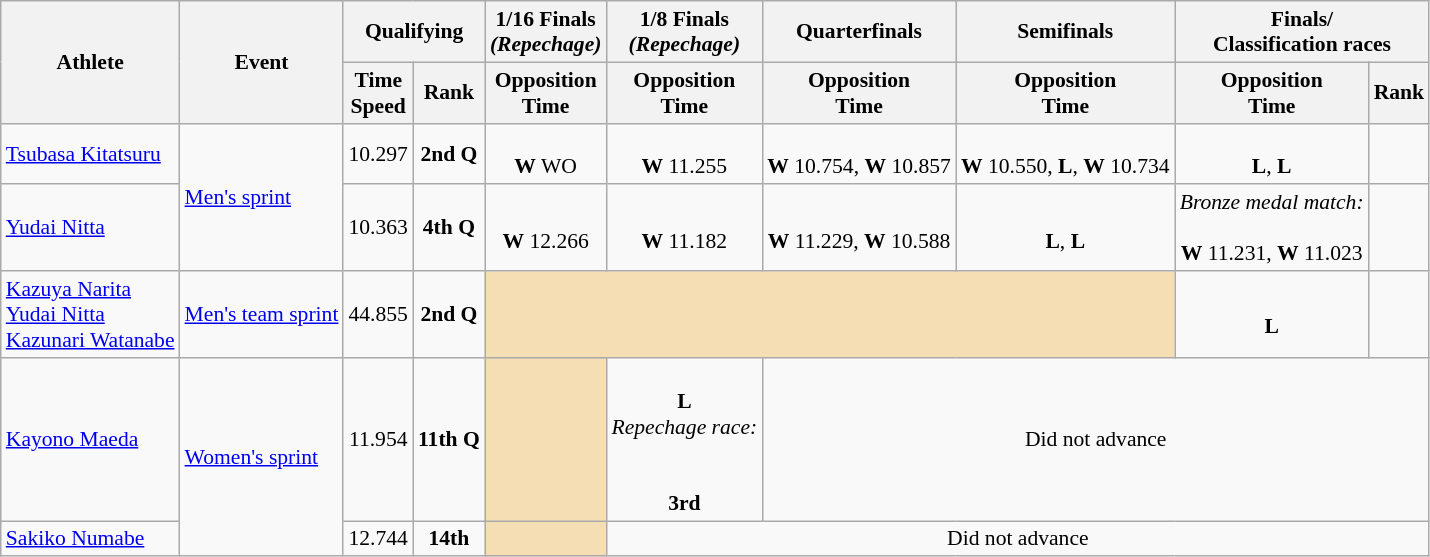<table class=wikitable style="font-size:90%">
<tr>
<th rowspan=2>Athlete</th>
<th rowspan=2>Event</th>
<th colspan=2>Qualifying</th>
<th>1/16 Finals<br><em>(Repechage)</em></th>
<th>1/8 Finals<br><em>(Repechage)</em></th>
<th>Quarterfinals</th>
<th>Semifinals</th>
<th colspan=2>Finals/<br>Classification races</th>
</tr>
<tr>
<th>Time<br>Speed</th>
<th>Rank</th>
<th>Opposition<br>Time</th>
<th>Opposition<br>Time</th>
<th>Opposition<br>Time</th>
<th>Opposition<br>Time</th>
<th>Opposition<br>Time</th>
<th>Rank</th>
</tr>
<tr>
<td><a href='#'>Tsubasa Kitatsuru</a></td>
<td rowspan=2><a href='#'>Men's sprint</a></td>
<td align=center>10.297</td>
<td align=center><strong>2nd Q</strong></td>
<td align=center><br><strong>W</strong> WO</td>
<td align=center><br><strong>W</strong> 11.255</td>
<td align=center><br><strong>W</strong> 10.754, <strong>W</strong> 10.857</td>
<td align=center><br><strong>W</strong> 10.550, <strong>L</strong>, <strong>W</strong> 10.734</td>
<td align=center><br><strong>L</strong>, <strong>L</strong></td>
<td align=center></td>
</tr>
<tr>
<td><a href='#'>Yudai Nitta</a></td>
<td align=center>10.363</td>
<td align=center><strong>4th Q</strong></td>
<td align=center><br><strong>W</strong> 12.266</td>
<td align=center><br><strong>W</strong> 11.182</td>
<td align=center><br><strong>W</strong> 11.229, <strong>W</strong> 10.588</td>
<td align=center><br><strong>L</strong>, <strong>L</strong></td>
<td align=center><em>Bronze medal match:</em><br><br><strong>W</strong> 11.231, <strong>W</strong> 11.023</td>
<td align=center></td>
</tr>
<tr>
<td><a href='#'>Kazuya Narita</a><br><a href='#'>Yudai Nitta</a><br><a href='#'>Kazunari Watanabe</a></td>
<td><a href='#'>Men's team sprint</a></td>
<td align=center>44.855</td>
<td align=center><strong>2nd Q</strong></td>
<td bgcolor=wheat colspan=4></td>
<td align=center><br><strong>L</strong></td>
<td align=center></td>
</tr>
<tr>
<td><a href='#'>Kayono Maeda</a></td>
<td rowspan=2><a href='#'>Women's sprint</a></td>
<td align=center>11.954</td>
<td align=center><strong>11th Q</strong></td>
<td bgcolor=wheat></td>
<td align=center><br><strong>L</strong><br><em>Repechage race:</em><br><br><br><strong>3rd</strong></td>
<td style="text-align:center;" colspan="7">Did not advance</td>
</tr>
<tr>
<td><a href='#'>Sakiko Numabe</a></td>
<td align=center>12.744</td>
<td align=center><strong>14th</strong></td>
<td bgcolor=wheat></td>
<td style="text-align:center;" colspan="7">Did not advance</td>
</tr>
</table>
